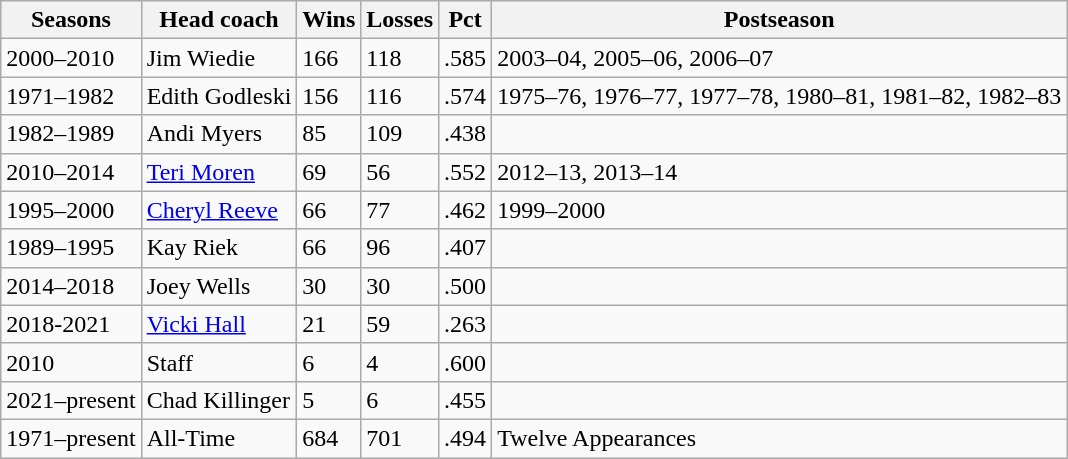<table class="wikitable">
<tr>
<th>Seasons</th>
<th>Head coach</th>
<th>Wins</th>
<th>Losses</th>
<th>Pct</th>
<th>Postseason</th>
</tr>
<tr>
<td>2000–2010</td>
<td>Jim Wiedie</td>
<td>166</td>
<td>118</td>
<td>.585</td>
<td>2003–04, 2005–06, 2006–07</td>
</tr>
<tr>
<td>1971–1982</td>
<td>Edith Godleski</td>
<td>156</td>
<td>116</td>
<td>.574</td>
<td>1975–76, 1976–77, 1977–78, 1980–81, 1981–82, 1982–83</td>
</tr>
<tr>
<td>1982–1989</td>
<td>Andi Myers</td>
<td>85</td>
<td>109</td>
<td>.438</td>
<td></td>
</tr>
<tr>
<td>2010–2014</td>
<td><a href='#'>Teri Moren</a></td>
<td>69</td>
<td>56</td>
<td>.552</td>
<td>2012–13, 2013–14</td>
</tr>
<tr>
<td>1995–2000</td>
<td><a href='#'>Cheryl Reeve</a></td>
<td>66</td>
<td>77</td>
<td>.462</td>
<td>1999–2000</td>
</tr>
<tr>
<td>1989–1995</td>
<td>Kay Riek</td>
<td>66</td>
<td>96</td>
<td>.407</td>
<td></td>
</tr>
<tr>
<td>2014–2018</td>
<td>Joey Wells</td>
<td>30</td>
<td>30</td>
<td>.500</td>
<td></td>
</tr>
<tr>
<td>2018-2021</td>
<td><a href='#'>Vicki Hall</a></td>
<td>21</td>
<td>59</td>
<td>.263</td>
<td></td>
</tr>
<tr>
<td>2010</td>
<td>Staff</td>
<td>6</td>
<td>4</td>
<td>.600</td>
<td></td>
</tr>
<tr>
<td>2021–present</td>
<td>Chad Killinger</td>
<td>5</td>
<td>6</td>
<td>.455</td>
<td></td>
</tr>
<tr>
<td>1971–present</td>
<td>All-Time</td>
<td>684</td>
<td>701</td>
<td>.494</td>
<td>Twelve Appearances</td>
</tr>
</table>
